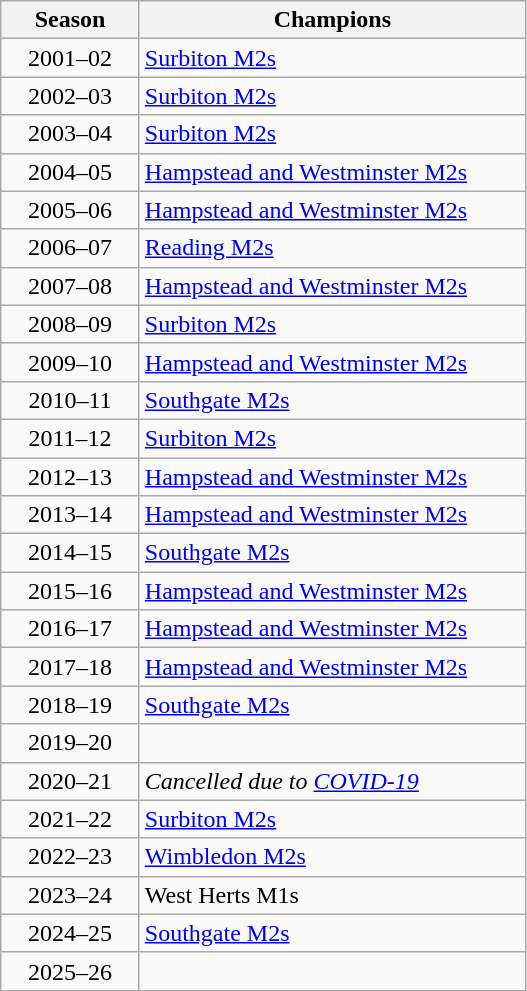<table class="wikitable" style="text-align:centre; margin-left:1em;">
<tr>
<th style="width:85px">Season</th>
<th style="width:250px">Champions</th>
</tr>
<tr>
<td style="text-align:center">2001–02</td>
<td><a href='#'>Surbiton M2s</a></td>
</tr>
<tr>
<td style="text-align:center">2002–03</td>
<td><a href='#'>Surbiton M2s</a></td>
</tr>
<tr>
<td style="text-align:center">2003–04</td>
<td><a href='#'>Surbiton M2s</a></td>
</tr>
<tr>
<td style="text-align:center">2004–05</td>
<td><a href='#'>Hampstead and Westminster M2s</a></td>
</tr>
<tr>
<td style="text-align:center">2005–06</td>
<td><a href='#'>Hampstead and Westminster M2s</a></td>
</tr>
<tr>
<td style="text-align:center">2006–07</td>
<td><a href='#'>Reading M2s</a></td>
</tr>
<tr>
<td style="text-align:center">2007–08</td>
<td><a href='#'>Hampstead and Westminster M2s</a></td>
</tr>
<tr>
<td style="text-align:center">2008–09</td>
<td><a href='#'>Surbiton M2s</a></td>
</tr>
<tr>
<td style="text-align:center">2009–10</td>
<td><a href='#'>Hampstead and Westminster M2s</a></td>
</tr>
<tr>
<td style="text-align:center">2010–11</td>
<td><a href='#'>Southgate M2s</a></td>
</tr>
<tr>
<td style="text-align:center">2011–12</td>
<td><a href='#'>Surbiton M2s</a></td>
</tr>
<tr>
<td style="text-align:center">2012–13</td>
<td><a href='#'>Hampstead and Westminster M2s</a></td>
</tr>
<tr>
<td style="text-align:center">2013–14</td>
<td><a href='#'>Hampstead and Westminster M2s</a></td>
</tr>
<tr>
<td style="text-align:center">2014–15</td>
<td><a href='#'>Southgate M2s</a></td>
</tr>
<tr>
<td style="text-align:center">2015–16</td>
<td><a href='#'>Hampstead and Westminster M2s</a></td>
</tr>
<tr>
<td style="text-align:center">2016–17</td>
<td><a href='#'>Hampstead and Westminster M2s</a></td>
</tr>
<tr>
<td style="text-align:center">2017–18</td>
<td><a href='#'>Hampstead and Westminster M2s</a></td>
</tr>
<tr>
<td style="text-align:center">2018–19</td>
<td><a href='#'>Southgate M2s</a></td>
</tr>
<tr>
<td style="text-align:center">2019–20</td>
<td></td>
</tr>
<tr>
<td style="text-align:center">2020–21</td>
<td colspan=2><em>Cancelled due to <a href='#'>COVID-19</a></em></td>
</tr>
<tr>
<td style="text-align:center">2021–22</td>
<td><a href='#'>Surbiton M2s</a></td>
</tr>
<tr>
<td style="text-align:center">2022–23</td>
<td><a href='#'>Wimbledon M2s</a></td>
</tr>
<tr>
<td style="text-align:center">2023–24</td>
<td>West Herts M1s</td>
</tr>
<tr>
<td style="text-align:center">2024–25</td>
<td><a href='#'>Southgate M2s</a></td>
</tr>
<tr>
<td style="text-align:center">2025–26</td>
<td></td>
</tr>
</table>
